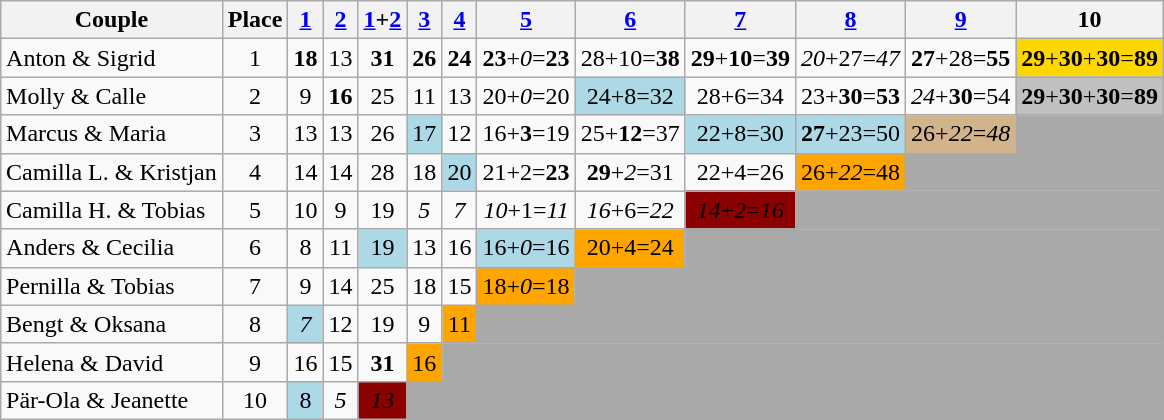<table class="wikitable sortable" style="margin:auto;text-align:center;">
<tr>
<th>Couple</th>
<th>Place</th>
<th><a href='#'>1</a></th>
<th><a href='#'>2</a></th>
<th><a href='#'>1</a>+<a href='#'>2</a></th>
<th><a href='#'>3</a></th>
<th><a href='#'>4</a></th>
<th><a href='#'>5</a></th>
<th><a href='#'>6</a></th>
<th><a href='#'>7</a></th>
<th><a href='#'>8</a></th>
<th><a href='#'>9</a></th>
<th>10</th>
</tr>
<tr>
<td style="text-align:left;">Anton & Sigrid</td>
<td>1</td>
<td><span><strong>18</strong></span></td>
<td>13</td>
<td><span><strong>31</strong></span></td>
<td><span><strong>26</strong></span></td>
<td><span><strong>24</strong></span></td>
<td><span><strong>23</strong></span>+<span><em>0</em></span>=<span><strong>23</strong></span></td>
<td>28+10=<span><strong>38</strong></span></td>
<td><span><strong>29</strong></span>+<span><strong>10</strong></span>=<span><strong>39</strong></span></td>
<td><span><em>20</em></span>+27=<span><em>47</em></span></td>
<td><span><strong>27</strong></span>+28=<span><strong>55</strong></span></td>
<td bgcolor="gold"><span><strong>29</strong></span>+<span><strong>30</strong></span>+<span><strong>30</strong></span>=<span><strong>89</strong></span></td>
</tr>
<tr>
<td style="text-align:left;">Molly & Calle</td>
<td>2</td>
<td>9</td>
<td><span><strong>16</strong></span></td>
<td>25</td>
<td>11</td>
<td>13</td>
<td>20+<span><em>0</em></span>=20</td>
<td bgcolor="lightblue">24+8=32</td>
<td>28+6=34</td>
<td>23+<span><strong>30</strong></span>=<span><strong>53</strong></span></td>
<td><span><em>24</em></span>+<span><strong>30</strong></span>=54</td>
<td bgcolor="silver"><span><strong>29</strong></span>+<span><strong>30</strong></span>+<span><strong>30</strong></span>=<span><strong>89</strong></span></td>
</tr>
<tr>
<td style="text-align:left;">Marcus & Maria</td>
<td>3</td>
<td>13</td>
<td>13</td>
<td>26</td>
<td bgcolor="lightblue">17</td>
<td>12</td>
<td>16+<span><strong>3</strong></span>=19</td>
<td>25+<span><strong>12</strong></span>=37</td>
<td bgcolor="lightblue">22+8=30</td>
<td bgcolor="lightblue"><span><strong>27</strong></span>+23=50</td>
<td bgcolor="tan">26+<span><em>22</em></span>=<span><em>48</em></span></td>
<td bgcolor="darkgray" colspan="20"></td>
</tr>
<tr>
<td style="text-align:left;">Camilla L. & Kristjan</td>
<td>4</td>
<td>14</td>
<td>14</td>
<td>28</td>
<td>18</td>
<td bgcolor="lightblue">20</td>
<td>21+2=<span><strong>23</strong></span></td>
<td><span><strong>29</strong></span>+<span><em>2</em></span>=31</td>
<td>22+4=26</td>
<td bgcolor="orange">26+<span><em>22</em></span>=48</td>
<td bgcolor="darkgray" colspan="20"></td>
</tr>
<tr>
<td style="text-align:left;">Camilla H. & Tobias</td>
<td>5</td>
<td>10</td>
<td>9</td>
<td>19</td>
<td><span><em>5</em></span></td>
<td><span><em>7</em></span></td>
<td><span><em>10</em></span>+1=<span><em>11</em></span></td>
<td><span><em>16</em></span>+6=<span><em>22</em></span></td>
<td bgcolor="darkred"><span><em>14</em></span>+<span><em>2</em></span>=<span><em>16</em></span></td>
<td bgcolor="darkgray" colspan="20"></td>
</tr>
<tr>
<td style="text-align:left;">Anders & Cecilia</td>
<td>6</td>
<td>8</td>
<td>11</td>
<td bgcolor="lightblue">19</td>
<td>13</td>
<td>16</td>
<td bgcolor="lightblue">16+<span><em>0</em></span>=16</td>
<td bgcolor="orange">20+4=24</td>
<td bgcolor="darkgray" colspan="20"></td>
</tr>
<tr>
<td style="text-align:left;">Pernilla & Tobias</td>
<td>7</td>
<td>9</td>
<td>14</td>
<td>25</td>
<td>18</td>
<td>15</td>
<td bgcolor="orange">18+<span><em>0</em></span>=18</td>
<td bgcolor="darkgray" colspan="20"></td>
</tr>
<tr>
<td style="text-align:left;">Bengt & Oksana</td>
<td>8</td>
<td bgcolor="lightblue"><span><em>7</em></span></td>
<td>12</td>
<td>19</td>
<td>9</td>
<td bgcolor="orange">11</td>
<td bgcolor="darkgray" colspan="20"></td>
</tr>
<tr>
<td style="text-align:left;">Helena & David</td>
<td>9</td>
<td>16</td>
<td>15</td>
<td><span><strong>31</strong></span></td>
<td bgcolor="orange">16</td>
<td bgcolor="darkgray" colspan="20"></td>
</tr>
<tr>
<td style="text-align:left;">Pär-Ola & Jeanette</td>
<td>10</td>
<td bgcolor="lightblue">8</td>
<td><span><em>5</em></span></td>
<td bgcolor="darkred"><span><em>13</em></span></td>
<td bgcolor="darkgray" colspan="20"></td>
</tr>
</table>
